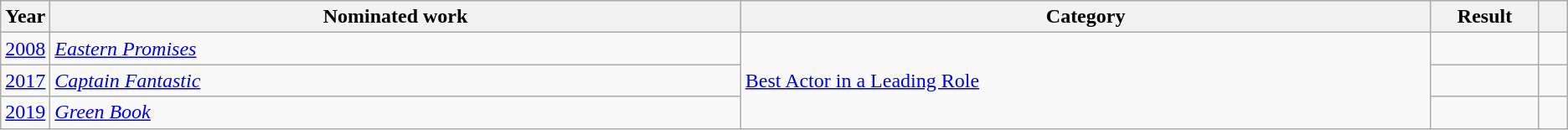<table class="wikitable sortable">
<tr>
<th scope="col" style="width:1em;">Year</th>
<th scope="col" style="width:35em;">Nominated work</th>
<th scope="col" style="width:35em;">Category</th>
<th scope="col" style="width:5em;">Result</th>
<th scope="col" style="width:1em;" class="unsortable"></th>
</tr>
<tr>
<td><a href='#'>2008</a></td>
<td><em><a href='#'>Eastern Promises</a></em></td>
<td rowspan="3"><a href='#'>Best Actor in a Leading Role</a></td>
<td></td>
<td style="text-align:center;"></td>
</tr>
<tr>
<td><a href='#'>2017</a></td>
<td><em><a href='#'>Captain Fantastic</a></em></td>
<td></td>
<td style="text-align:center;"></td>
</tr>
<tr>
<td><a href='#'>2019</a></td>
<td><em><a href='#'>Green Book</a></em></td>
<td></td>
<td style="text-align:center;"></td>
</tr>
</table>
